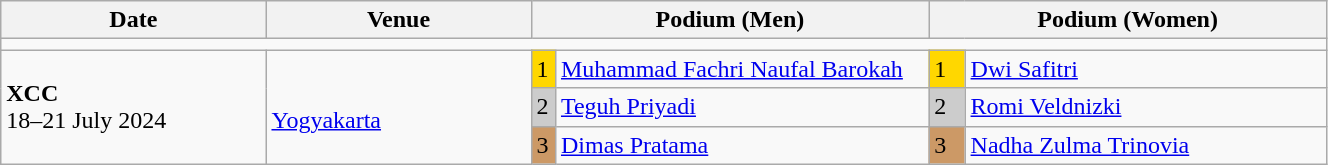<table class="wikitable" width=70%>
<tr>
<th>Date</th>
<th width=20%>Venue</th>
<th colspan=2 width=30%>Podium (Men)</th>
<th colspan=2 width=30%>Podium (Women)</th>
</tr>
<tr>
<td colspan=6></td>
</tr>
<tr>
<td rowspan=3><strong>XCC</strong> <br> 18–21 July 2024</td>
<td rowspan=3><br><a href='#'>Yogyakarta</a></td>
<td bgcolor=FFD700>1</td>
<td><a href='#'>Muhammad Fachri Naufal Barokah</a></td>
<td bgcolor=FFD700>1</td>
<td><a href='#'>Dwi Safitri</a></td>
</tr>
<tr>
<td bgcolor=CCCCCC>2</td>
<td><a href='#'>Teguh Priyadi</a></td>
<td bgcolor=CCCCCC>2</td>
<td><a href='#'>Romi Veldnizki</a></td>
</tr>
<tr>
<td bgcolor=CC9966>3</td>
<td><a href='#'>Dimas Pratama</a></td>
<td bgcolor=CC9966>3</td>
<td><a href='#'>Nadha Zulma Trinovia</a></td>
</tr>
</table>
